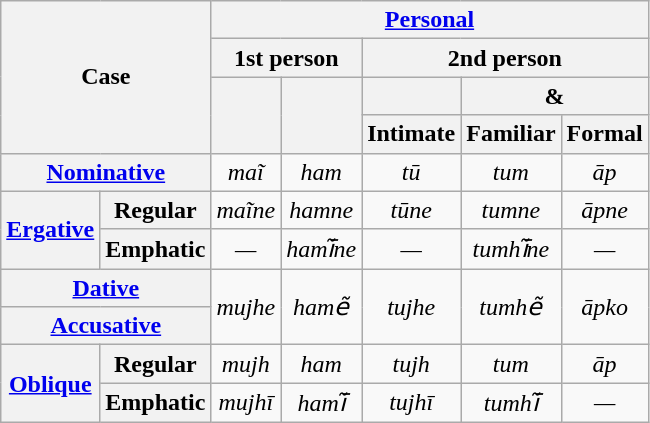<table class="wikitable" style="text-align:center">
<tr>
<th colspan="2" rowspan="4">Case</th>
<th colspan="5"><a href='#'>Personal</a></th>
</tr>
<tr>
<th colspan="2">1st person</th>
<th colspan="3">2nd person</th>
</tr>
<tr>
<th rowspan="2"></th>
<th rowspan="2"></th>
<th></th>
<th colspan="2"> & </th>
</tr>
<tr>
<th>Intimate</th>
<th>Familiar</th>
<th>Formal</th>
</tr>
<tr>
<th colspan="2"><a href='#'>Nominative</a></th>
<td><em>maĩ</em></td>
<td><em>ham</em></td>
<td><em>tū</em></td>
<td><em>tum</em></td>
<td><em>āp</em></td>
</tr>
<tr>
<th rowspan="2"><a href='#'>Ergative</a></th>
<th>Regular</th>
<td><em>maĩne</em></td>
<td><em>hamne</em></td>
<td><em>tūne</em></td>
<td><em>tumne</em></td>
<td><em>āpne</em></td>
</tr>
<tr>
<th>Emphatic</th>
<td><em>—</em></td>
<td><em>hamī̃ne</em></td>
<td><em>—</em></td>
<td><em>tumhī̃ne</em></td>
<td><em>—</em></td>
</tr>
<tr>
<th colspan="2"><a href='#'>Dative</a></th>
<td rowspan="2"><em>mujhe</em></td>
<td rowspan="2"><em>hamẽ</em></td>
<td rowspan="2"><em>tujhe</em></td>
<td rowspan="2"><em>tumhẽ</em></td>
<td rowspan="2"><em>āpko</em></td>
</tr>
<tr>
<th colspan="2"><a href='#'>Accusative</a></th>
</tr>
<tr>
<th rowspan="2"><a href='#'>Oblique</a></th>
<th>Regular</th>
<td><em>mujh</em></td>
<td><em>ham</em></td>
<td><em>tujh</em></td>
<td><em>tum</em></td>
<td><em>āp</em></td>
</tr>
<tr>
<th>Emphatic</th>
<td><em>mujhī</em></td>
<td><em>hamī̃</em></td>
<td><em>tujhī</em></td>
<td><em>tumhī̃</em></td>
<td><em>—</em></td>
</tr>
</table>
